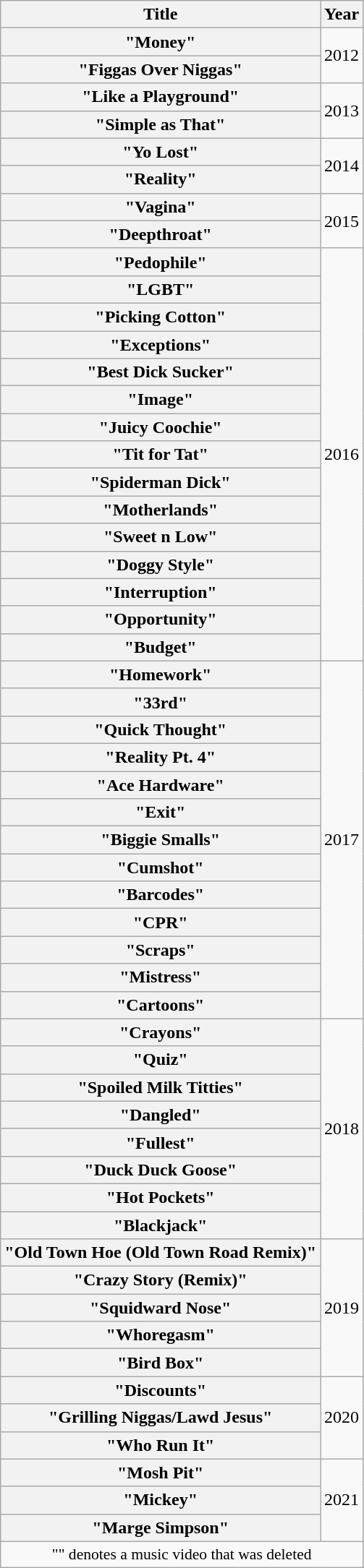<table class="wikitable plainrowheaders" style="text-align:center;">
<tr>
<th>Title</th>
<th>Year</th>
</tr>
<tr>
<th scope="row">"Money"</th>
<td rowspan="2">2012</td>
</tr>
<tr>
<th scope="row">"Figgas Over Niggas"</th>
</tr>
<tr>
<th scope="row">"Like a Playground"</th>
<td rowspan="2">2013</td>
</tr>
<tr>
<th scope="row">"Simple as That"</th>
</tr>
<tr>
<th scope="row">"Yo Lost"</th>
<td rowspan="2">2014</td>
</tr>
<tr>
<th scope="row">"Reality"</th>
</tr>
<tr>
<th scope="row">"Vagina"</th>
<td rowspan="2">2015</td>
</tr>
<tr>
<th scope="row">"Deepthroat"</th>
</tr>
<tr>
<th scope="row">"Pedophile"</th>
<td rowspan="15">2016</td>
</tr>
<tr>
<th scope="row">"LGBT"</th>
</tr>
<tr>
<th scope="row">"Picking Cotton"</th>
</tr>
<tr>
<th scope="row">"Exceptions"</th>
</tr>
<tr>
<th scope="row">"Best Dick Sucker"</th>
</tr>
<tr>
<th scope="row">"Image"</th>
</tr>
<tr>
<th scope="row">"Juicy Coochie"</th>
</tr>
<tr>
<th scope="row">"Tit for Tat"</th>
</tr>
<tr>
<th scope="row">"Spiderman Dick"</th>
</tr>
<tr>
<th scope="row">"Motherlands"</th>
</tr>
<tr>
<th scope="row">"Sweet n Low"</th>
</tr>
<tr>
<th scope="row">"Doggy Style"</th>
</tr>
<tr>
<th scope="row">"Interruption"</th>
</tr>
<tr>
<th scope="row">"Opportunity"</th>
</tr>
<tr>
<th scope="row">"Budget"</th>
</tr>
<tr>
<th scope="row">"Homework"</th>
<td rowspan="13">2017</td>
</tr>
<tr>
<th scope="row">"33rd"</th>
</tr>
<tr>
<th scope="row">"Quick Thought"</th>
</tr>
<tr>
<th scope="row">"Reality Pt. 4"</th>
</tr>
<tr>
<th scope="row">"Ace Hardware"</th>
</tr>
<tr>
<th scope="row">"Exit"</th>
</tr>
<tr>
<th scope="row">"Biggie Smalls"</th>
</tr>
<tr>
<th scope="row">"Cumshot"</th>
</tr>
<tr>
<th scope="row">"Barcodes"</th>
</tr>
<tr>
<th scope="row">"CPR"</th>
</tr>
<tr>
<th scope="row">"Scraps"</th>
</tr>
<tr>
<th scope="row">"Mistress"</th>
</tr>
<tr>
<th scope="row">"Cartoons"</th>
</tr>
<tr>
<th scope="row">"Crayons"</th>
<td rowspan="8">2018</td>
</tr>
<tr>
<th scope="row">"Quiz"</th>
</tr>
<tr>
<th scope="row">"Spoiled Milk Titties"</th>
</tr>
<tr>
<th scope="row">"Dangled"</th>
</tr>
<tr>
<th scope="row">"Fullest"</th>
</tr>
<tr>
<th scope="row">"Duck Duck Goose"</th>
</tr>
<tr>
<th scope="row">"Hot Pockets"</th>
</tr>
<tr>
<th scope="row">"Blackjack"</th>
</tr>
<tr>
<th scope="row">"Old Town Hoe (Old Town Road Remix)"</th>
<td rowspan="5">2019</td>
</tr>
<tr>
<th scope="row">"Crazy Story (Remix)"</th>
</tr>
<tr>
<th scope="row">"Squidward Nose"</th>
</tr>
<tr>
<th scope="row">"Whoregasm"</th>
</tr>
<tr>
<th scope="row">"Bird Box"</th>
</tr>
<tr>
<th scope="row">"Discounts"</th>
<td rowspan="3">2020</td>
</tr>
<tr>
<th scope="row">"Grilling Niggas/Lawd Jesus"</th>
</tr>
<tr>
<th scope="row">"Who Run It"</th>
</tr>
<tr>
<th scope="row">"Mosh Pit"</th>
<td rowspan="3">2021</td>
</tr>
<tr>
<th scope="row">"Mickey"</th>
</tr>
<tr>
<th scope="row">"Marge Simpson"</th>
</tr>
<tr>
<td colspan="2" style="font-size:90%">"" denotes a music video that was deleted</td>
</tr>
</table>
